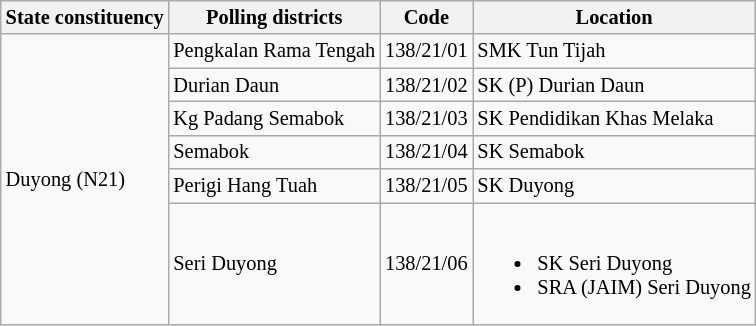<table class="wikitable sortable mw-collapsible" style="white-space:nowrap;font-size:85%">
<tr>
<th>State constituency</th>
<th>Polling districts</th>
<th>Code</th>
<th>Location</th>
</tr>
<tr>
<td rowspan="6">Duyong (N21)</td>
<td>Pengkalan Rama Tengah</td>
<td>138/21/01</td>
<td>SMK Tun Tijah</td>
</tr>
<tr>
<td>Durian Daun</td>
<td>138/21/02</td>
<td>SK (P) Durian Daun</td>
</tr>
<tr>
<td>Kg Padang Semabok</td>
<td>138/21/03</td>
<td>SK Pendidikan Khas Melaka</td>
</tr>
<tr>
<td>Semabok</td>
<td>138/21/04</td>
<td>SK Semabok</td>
</tr>
<tr>
<td>Perigi Hang Tuah</td>
<td>138/21/05</td>
<td>SK Duyong</td>
</tr>
<tr>
<td>Seri Duyong</td>
<td>138/21/06</td>
<td><br><ul><li>SK Seri Duyong</li><li>SRA (JAIM) Seri Duyong</li></ul></td>
</tr>
</table>
